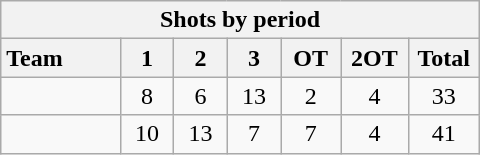<table class="wikitable" style="width:20em; text-align:right;">
<tr>
<th colspan="7">Shots by period</th>
</tr>
<tr>
<th style="width:8em; text-align:left;">Team</th>
<th style="width:3em;">1</th>
<th style="width:3em;">2</th>
<th style="width:3em;">3</th>
<th style="width:3em;">OT</th>
<th style="width:3em;">2OT</th>
<th style="width:3em;">Total</th>
</tr>
<tr>
<td style="text-align:left;"></td>
<td style="text-align:center;">8</td>
<td style="text-align:center;">6</td>
<td style="text-align:center;">13</td>
<td style="text-align:center;">2</td>
<td style="text-align:center;">4</td>
<td style="text-align:center;">33</td>
</tr>
<tr>
<td style="text-align:left;"></td>
<td style="text-align:center;">10</td>
<td style="text-align:center;">13</td>
<td style="text-align:center;">7</td>
<td style="text-align:center;">7</td>
<td style="text-align:center;">4</td>
<td style="text-align:center;">41</td>
</tr>
</table>
